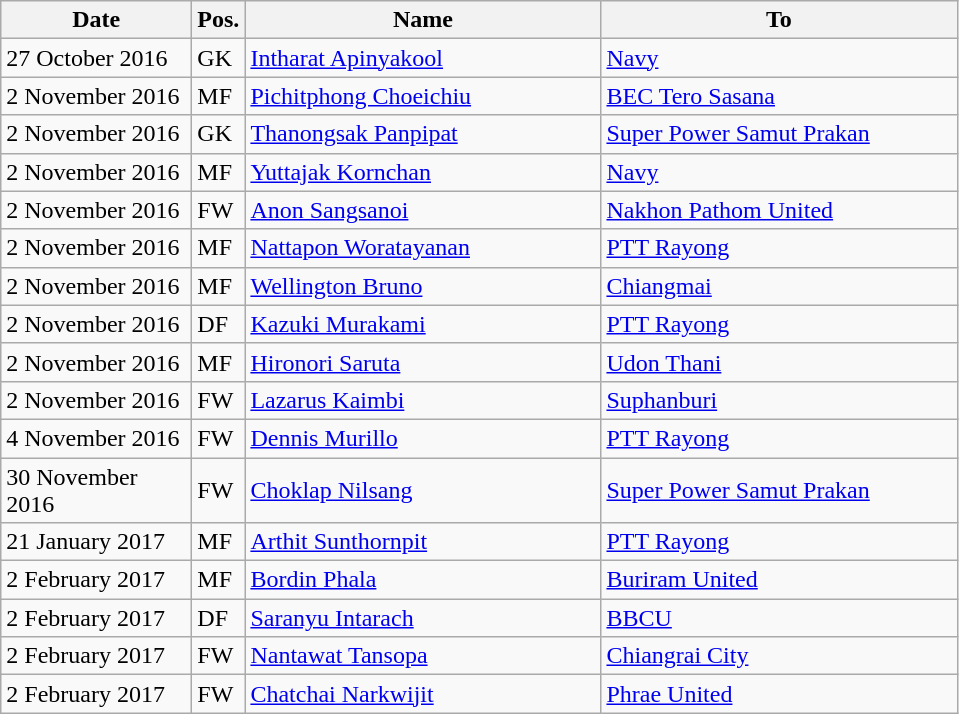<table class="wikitable">
<tr>
<th width="120">Date</th>
<th>Pos.</th>
<th width="230">Name</th>
<th width="230">To</th>
</tr>
<tr>
<td>27 October 2016</td>
<td>GK</td>
<td> <a href='#'>Intharat Apinyakool</a></td>
<td> <a href='#'>Navy</a></td>
</tr>
<tr>
<td>2 November 2016</td>
<td>MF</td>
<td> <a href='#'>Pichitphong Choeichiu</a></td>
<td> <a href='#'>BEC Tero Sasana</a></td>
</tr>
<tr>
<td>2 November 2016</td>
<td>GK</td>
<td> <a href='#'>Thanongsak Panpipat</a></td>
<td> <a href='#'>Super Power Samut Prakan</a></td>
</tr>
<tr>
<td>2 November 2016</td>
<td>MF</td>
<td> <a href='#'>Yuttajak Kornchan</a></td>
<td> <a href='#'>Navy</a></td>
</tr>
<tr>
<td>2 November 2016</td>
<td>FW</td>
<td> <a href='#'>Anon Sangsanoi</a></td>
<td> <a href='#'>Nakhon Pathom United</a></td>
</tr>
<tr>
<td>2 November 2016</td>
<td>MF</td>
<td> <a href='#'>Nattapon Woratayanan</a></td>
<td> <a href='#'>PTT Rayong</a></td>
</tr>
<tr>
<td>2 November 2016</td>
<td>MF</td>
<td> <a href='#'>Wellington Bruno</a></td>
<td> <a href='#'>Chiangmai</a></td>
</tr>
<tr>
<td>2 November 2016</td>
<td>DF</td>
<td> <a href='#'>Kazuki Murakami</a></td>
<td> <a href='#'>PTT Rayong</a></td>
</tr>
<tr>
<td>2 November 2016</td>
<td>MF</td>
<td> <a href='#'>Hironori Saruta</a></td>
<td> <a href='#'>Udon Thani</a></td>
</tr>
<tr>
<td>2 November 2016</td>
<td>FW</td>
<td> <a href='#'>Lazarus Kaimbi</a></td>
<td> <a href='#'>Suphanburi</a></td>
</tr>
<tr>
<td>4 November 2016</td>
<td>FW</td>
<td> <a href='#'>Dennis Murillo</a></td>
<td> <a href='#'>PTT Rayong</a></td>
</tr>
<tr>
<td>30 November 2016</td>
<td>FW</td>
<td> <a href='#'>Choklap Nilsang</a></td>
<td> <a href='#'>Super Power Samut Prakan</a></td>
</tr>
<tr>
<td>21 January 2017</td>
<td>MF</td>
<td> <a href='#'>Arthit Sunthornpit</a></td>
<td> <a href='#'>PTT Rayong</a></td>
</tr>
<tr>
<td>2 February 2017</td>
<td>MF</td>
<td> <a href='#'>Bordin Phala</a></td>
<td> <a href='#'>Buriram United</a></td>
</tr>
<tr>
<td>2 February 2017</td>
<td>DF</td>
<td> <a href='#'>Saranyu Intarach</a></td>
<td> <a href='#'>BBCU</a></td>
</tr>
<tr>
<td>2 February 2017</td>
<td>FW</td>
<td> <a href='#'>Nantawat Tansopa</a></td>
<td> <a href='#'>Chiangrai City</a></td>
</tr>
<tr>
<td>2 February 2017</td>
<td>FW</td>
<td> <a href='#'>Chatchai Narkwijit</a></td>
<td> <a href='#'>Phrae United</a></td>
</tr>
</table>
